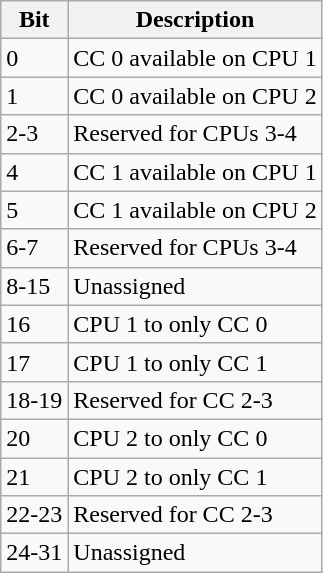<table class="wikitable">
<tr>
<th>Bit</th>
<th>Description</th>
</tr>
<tr>
<td>0</td>
<td>CC 0 available on CPU 1</td>
</tr>
<tr>
<td>1</td>
<td>CC 0 available on CPU 2</td>
</tr>
<tr>
<td>2-3</td>
<td>Reserved for CPUs 3-4</td>
</tr>
<tr>
<td>4</td>
<td>CC 1 available on CPU 1</td>
</tr>
<tr>
<td>5</td>
<td>CC 1 available on CPU 2</td>
</tr>
<tr>
<td>6-7</td>
<td>Reserved for CPUs 3-4</td>
</tr>
<tr>
<td>8-15</td>
<td>Unassigned</td>
</tr>
<tr>
<td>16</td>
<td>CPU 1 to only CC 0</td>
</tr>
<tr>
<td>17</td>
<td>CPU 1 to only CC 1</td>
</tr>
<tr>
<td>18-19</td>
<td>Reserved for CC 2-3</td>
</tr>
<tr>
<td>20</td>
<td>CPU 2 to only CC 0</td>
</tr>
<tr>
<td>21</td>
<td>CPU 2 to only CC 1</td>
</tr>
<tr>
<td>22-23</td>
<td>Reserved for CC 2-3</td>
</tr>
<tr>
<td>24-31</td>
<td>Unassigned</td>
</tr>
</table>
